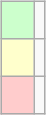<table class="wikitable" style="float:right; font-size:95%">
<tr>
<td style="background:#ccffcc;">    </td>
<td></td>
</tr>
<tr>
<td style="background:#ffffcc;">    </td>
<td></td>
</tr>
<tr>
<td style="background:#ffcccc;">    </td>
<td></td>
</tr>
</table>
